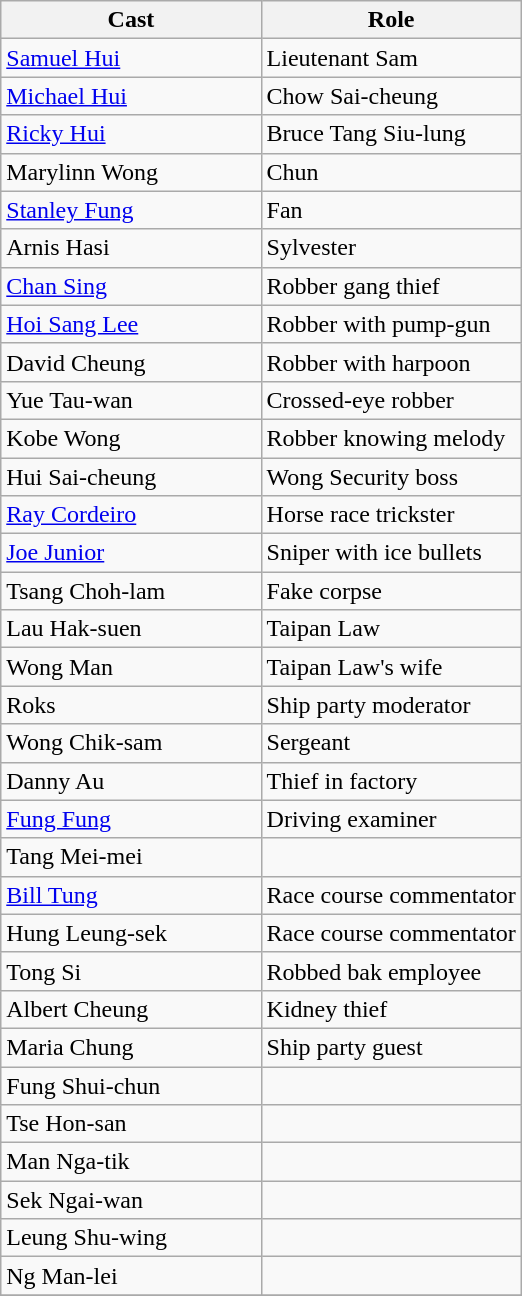<table class="wikitable">
<tr>
<th width=50%>Cast</th>
<th width=60%>Role</th>
</tr>
<tr>
<td><a href='#'>Samuel Hui</a></td>
<td>Lieutenant Sam</td>
</tr>
<tr>
<td><a href='#'>Michael Hui</a></td>
<td>Chow Sai-cheung</td>
</tr>
<tr>
<td><a href='#'>Ricky Hui</a></td>
<td>Bruce Tang Siu-lung</td>
</tr>
<tr>
<td>Marylinn Wong</td>
<td>Chun</td>
</tr>
<tr>
<td><a href='#'>Stanley Fung</a></td>
<td>Fan</td>
</tr>
<tr>
<td>Arnis Hasi</td>
<td>Sylvester</td>
</tr>
<tr>
<td><a href='#'>Chan Sing</a></td>
<td>Robber gang thief</td>
</tr>
<tr>
<td><a href='#'>Hoi Sang Lee</a></td>
<td>Robber with pump-gun</td>
</tr>
<tr>
<td>David Cheung</td>
<td>Robber with  harpoon</td>
</tr>
<tr>
<td>Yue Tau-wan</td>
<td>Crossed-eye robber</td>
</tr>
<tr>
<td>Kobe Wong</td>
<td>Robber knowing melody</td>
</tr>
<tr>
<td>Hui Sai-cheung</td>
<td>Wong Security boss</td>
</tr>
<tr>
<td><a href='#'>Ray Cordeiro</a></td>
<td>Horse race trickster</td>
</tr>
<tr>
<td><a href='#'>Joe Junior</a></td>
<td>Sniper with ice bullets</td>
</tr>
<tr>
<td>Tsang Choh-lam</td>
<td>Fake corpse</td>
</tr>
<tr>
<td>Lau Hak-suen</td>
<td>Taipan Law</td>
</tr>
<tr>
<td>Wong Man</td>
<td>Taipan Law's wife</td>
</tr>
<tr>
<td>Roks</td>
<td>Ship party moderator</td>
</tr>
<tr>
<td>Wong Chik-sam</td>
<td>Sergeant</td>
</tr>
<tr>
<td>Danny Au</td>
<td>Thief in factory</td>
</tr>
<tr>
<td><a href='#'>Fung Fung</a></td>
<td>Driving examiner</td>
</tr>
<tr>
<td>Tang Mei-mei</td>
<td></td>
</tr>
<tr>
<td><a href='#'>Bill Tung</a></td>
<td>Race course commentator</td>
</tr>
<tr>
<td>Hung Leung-sek</td>
<td>Race course commentator</td>
</tr>
<tr>
<td>Tong Si</td>
<td>Robbed bak employee</td>
</tr>
<tr>
<td>Albert Cheung</td>
<td>Kidney thief</td>
</tr>
<tr>
<td>Maria Chung</td>
<td>Ship party guest</td>
</tr>
<tr>
<td>Fung Shui-chun</td>
<td></td>
</tr>
<tr>
<td>Tse Hon-san</td>
<td></td>
</tr>
<tr>
<td>Man Nga-tik</td>
<td></td>
</tr>
<tr>
<td>Sek Ngai-wan</td>
<td></td>
</tr>
<tr>
<td>Leung Shu-wing</td>
<td></td>
</tr>
<tr>
<td>Ng Man-lei</td>
<td></td>
</tr>
<tr>
</tr>
</table>
